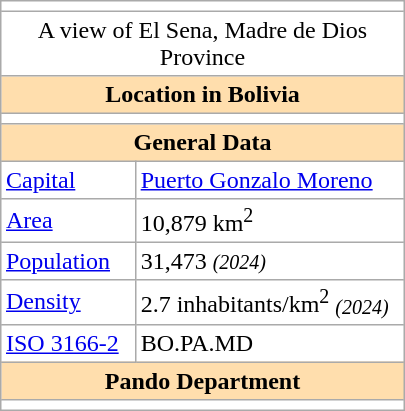<table border=1 align=right cellpadding=3 cellspacing=0 width=270 style="margin: 0 0 1em 1em; border: 1px #aaa solid; border-collapse: collapse;">
<tr>
<td colspan="2" align="center" bgcolor="#ffffff"></td>
</tr>
<tr>
<td colspan="2" align="center" bgcolor="#ffffff">A view of El Sena, Madre de Dios Province</td>
</tr>
<tr>
<th colspan="2" bgcolor="#FFDEAD">Location in Bolivia</th>
</tr>
<tr>
<td colspan="2" align="center" bgcolor="#ffffff"></td>
</tr>
<tr>
<th colspan="2" bgcolor="#FFDEAD">General Data</th>
</tr>
<tr>
<td><a href='#'>Capital</a></td>
<td><a href='#'>Puerto Gonzalo Moreno</a></td>
</tr>
<tr>
<td><a href='#'>Area</a></td>
<td>10,879 km<sup>2</sup></td>
</tr>
<tr>
<td><a href='#'>Population</a></td>
<td>31,473 <em><small>(2024)</small></em></td>
</tr>
<tr>
<td><a href='#'>Density</a></td>
<td>2.7 inhabitants/km<sup>2</sup> <em><small>(2024)</small></em></td>
</tr>
<tr>
<td><a href='#'>ISO 3166-2</a></td>
<td>BO.PA.MD</td>
</tr>
<tr>
<th colspan="2" bgcolor="#FFDEAD">Pando Department</th>
</tr>
<tr>
<td colspan="2" align="center" bgcolor="#ffffff"></td>
</tr>
</table>
